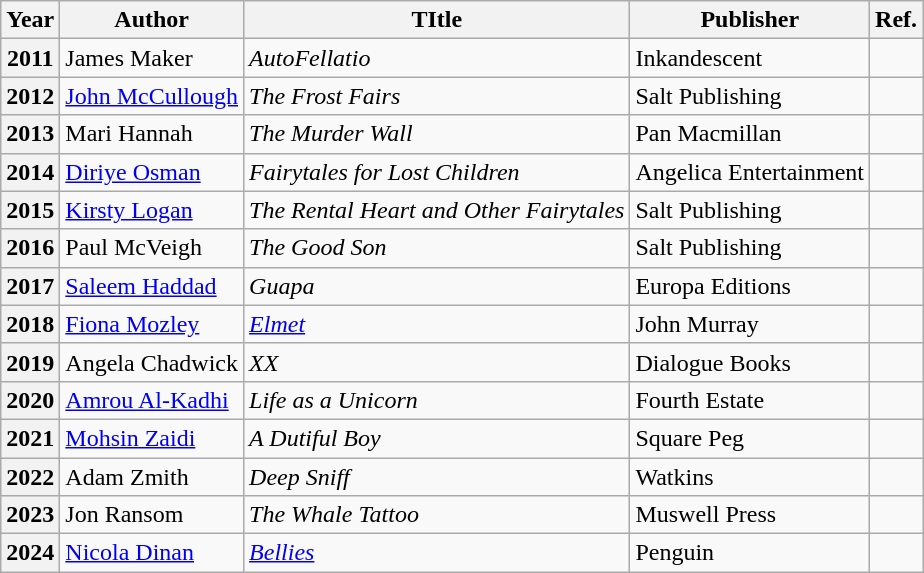<table class="wikitable sortable">
<tr>
<th>Year</th>
<th>Author</th>
<th>TItle</th>
<th>Publisher</th>
<th>Ref.</th>
</tr>
<tr>
<th>2011</th>
<td>James Maker</td>
<td><em>AutoFellatio</em></td>
<td>Inkandescent</td>
<td></td>
</tr>
<tr>
<th>2012</th>
<td><a href='#'>John McCullough</a></td>
<td><em>The Frost Fairs</em></td>
<td>Salt Publishing</td>
<td></td>
</tr>
<tr>
<th>2013</th>
<td>Mari Hannah</td>
<td><em>The Murder Wall</em></td>
<td>Pan Macmillan</td>
<td></td>
</tr>
<tr>
<th>2014</th>
<td><a href='#'>Diriye Osman</a></td>
<td><em>Fairytales for Lost Children</em></td>
<td>Angelica Entertainment</td>
<td></td>
</tr>
<tr>
<th>2015</th>
<td><a href='#'>Kirsty Logan</a></td>
<td><em>The Rental Heart and Other Fairytales</em></td>
<td>Salt Publishing</td>
<td></td>
</tr>
<tr>
<th>2016</th>
<td>Paul McVeigh</td>
<td><em>The Good Son</em></td>
<td>Salt Publishing</td>
<td></td>
</tr>
<tr>
<th>2017</th>
<td><a href='#'>Saleem Haddad</a></td>
<td><em>Guapa</em></td>
<td>Europa Editions</td>
<td></td>
</tr>
<tr>
<th>2018</th>
<td><a href='#'>Fiona Mozley</a></td>
<td><em><a href='#'>Elmet</a></em></td>
<td>John Murray</td>
<td></td>
</tr>
<tr>
<th>2019</th>
<td>Angela Chadwick</td>
<td><em>XX</em></td>
<td>Dialogue Books</td>
<td></td>
</tr>
<tr>
<th>2020</th>
<td><a href='#'>Amrou Al-Kadhi</a></td>
<td><em>Life as a Unicorn</em></td>
<td>Fourth Estate</td>
<td></td>
</tr>
<tr>
<th>2021</th>
<td><a href='#'>Mohsin Zaidi</a></td>
<td><em>A Dutiful Boy</em></td>
<td>Square Peg</td>
<td></td>
</tr>
<tr>
<th>2022</th>
<td>Adam Zmith</td>
<td><em>Deep Sniff</em></td>
<td>Watkins</td>
<td></td>
</tr>
<tr>
<th>2023</th>
<td>Jon Ransom</td>
<td><em>The Whale Tattoo</em></td>
<td>Muswell Press</td>
<td></td>
</tr>
<tr>
<th>2024</th>
<td><a href='#'>Nicola Dinan</a></td>
<td><em><a href='#'>Bellies</a></em></td>
<td>Penguin</td>
<td></td>
</tr>
</table>
